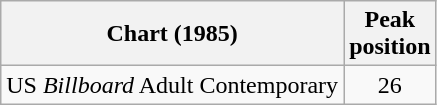<table class="wikitable">
<tr>
<th>Chart (1985)</th>
<th>Peak<br>position</th>
</tr>
<tr>
<td>US <em>Billboard</em> Adult Contemporary</td>
<td style="text-align:center;">26</td>
</tr>
</table>
